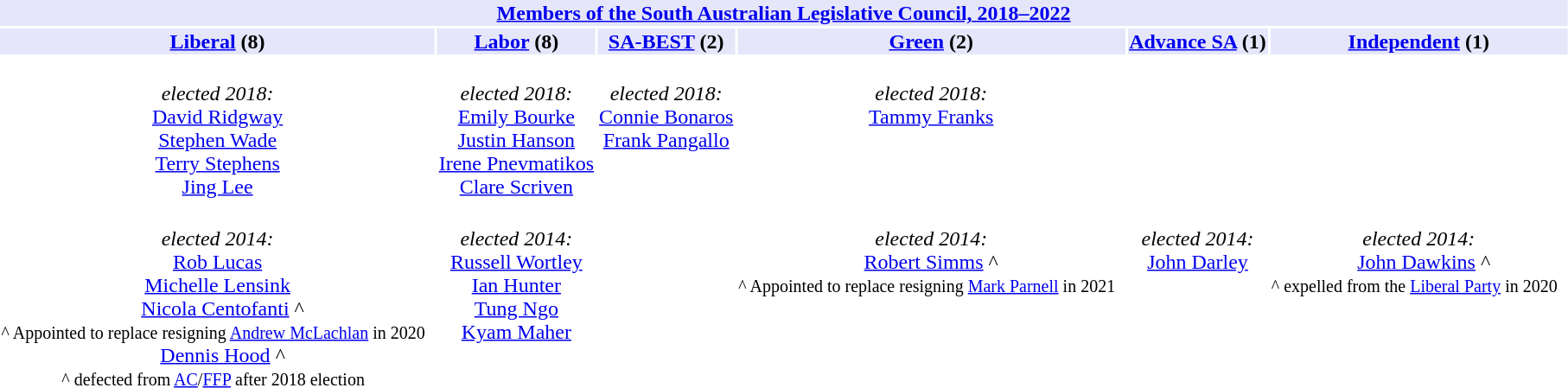<table class="toccolours" style="table-layout:fixed;">
<tr>
<th colspan="6" style="background:lavender;text-align:center;"><a href='#'>Members of the South Australian Legislative Council, 2018–2022</a></th>
</tr>
<tr style="background:lavender;text-align:center;">
<th><a href='#'>Liberal</a> (8)</th>
<th><a href='#'>Labor</a> (8)</th>
<th><a href='#'>SA-BEST</a> (2)</th>
<th><a href='#'>Green</a> (2)</th>
<th><a href='#'>Advance SA</a> (1)</th>
<th><a href='#'>Independent</a> (1)</th>
</tr>
<tr style="vertical-align:top; text-align:center;">
<td><br><em>elected 2018:</em><br>
<a href='#'>David Ridgway</a><br>
<a href='#'>Stephen Wade</a><br>
<a href='#'>Terry Stephens</a><br>
<a href='#'>Jing Lee</a><br></td>
<td><br><em>elected 2018:</em><br>
<a href='#'>Emily Bourke</a><br>
<a href='#'>Justin Hanson</a><br>
<a href='#'>Irene Pnevmatikos</a><br>
<a href='#'>Clare Scriven</a><br></td>
<td><br><em>elected 2018:</em><br>
<a href='#'>Connie Bonaros</a><br>
<a href='#'>Frank Pangallo</a><br></td>
<td><br><em>elected 2018:</em><br>
<a href='#'>Tammy Franks</a><br></td>
</tr>
<tr style="vertical-align:top; text-align:center;">
<td><br><em>elected 2014:</em><br>
<a href='#'>Rob Lucas</a><br>
<a href='#'>Michelle Lensink</a><br>
  <a href='#'>Nicola Centofanti</a> ^<br><small>^ Appointed to replace resigning <a href='#'>Andrew McLachlan</a> in 2020  </small><br>
  <a href='#'>Dennis Hood</a> ^<br><small>^ defected from <a href='#'>AC</a>/<a href='#'>FFP</a> after 2018 election  </small></td>
<td><br><em>elected 2014:</em><br>
<a href='#'>Russell Wortley</a><br>
<a href='#'>Ian Hunter</a><br>
<a href='#'>Tung Ngo</a><br>
<a href='#'>Kyam Maher</a><br></td>
<td></td>
<td><br><em>elected 2014:</em><br>
<a href='#'>Robert Simms</a> ^<br><small>^ Appointed to replace resigning <a href='#'>Mark Parnell</a> in 2021  </small><br></td>
<td><br><em>elected 2014:</em><br>
<a href='#'>John Darley</a><br></td>
<td><br><em>elected 2014:</em><br>
  <a href='#'>John Dawkins</a> ^<br><small>^ expelled from the <a href='#'>Liberal Party</a> in 2020  </small></td>
</tr>
<tr style="vertical-align:top; text-align:center;">
</tr>
</table>
